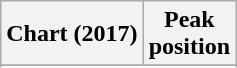<table class="wikitable sortable plainrowheaders" style="text-align:center">
<tr>
<th scope="col">Chart (2017)</th>
<th scope="col">Peak<br>position</th>
</tr>
<tr>
</tr>
<tr>
</tr>
</table>
